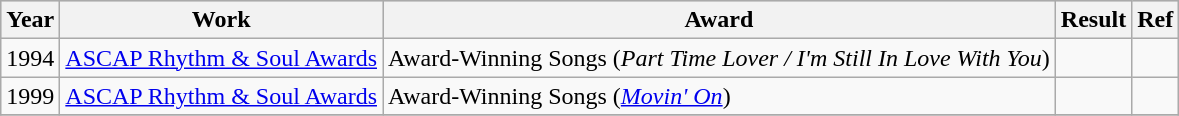<table class="wikitable">
<tr style="background:#ccc; text-align:center;">
<th scope="col">Year</th>
<th scope="col">Work</th>
<th scope="col">Award</th>
<th scope="col">Result</th>
<th>Ref</th>
</tr>
<tr>
<td>1994</td>
<td><a href='#'>ASCAP Rhythm & Soul Awards</a></td>
<td>Award-Winning Songs (<em>Part Time Lover / I'm Still In Love With You</em>)</td>
<td></td>
<td style="text-align:center;"></td>
</tr>
<tr>
<td>1999</td>
<td><a href='#'>ASCAP Rhythm & Soul Awards</a></td>
<td>Award-Winning Songs (<em><a href='#'>Movin' On</a></em>)</td>
<td></td>
<td style="text-align:center;"></td>
</tr>
<tr>
</tr>
</table>
